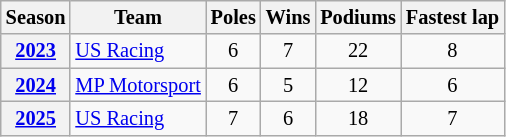<table class="wikitable" style="font-size:85%; text-align:center;">
<tr>
<th>Season</th>
<th>Team</th>
<th>Poles</th>
<th>Wins</th>
<th>Podiums</th>
<th>Fastest lap</th>
</tr>
<tr>
<th><a href='#'>2023</a></th>
<td align=left> <a href='#'>US Racing</a></td>
<td>6</td>
<td>7</td>
<td>22</td>
<td>8</td>
</tr>
<tr>
<th><a href='#'>2024</a></th>
<td align="left"> <a href='#'>MP Motorsport</a></td>
<td>6</td>
<td>5</td>
<td>12</td>
<td>6</td>
</tr>
<tr>
<th><a href='#'>2025</a></th>
<td align=left> <a href='#'>US Racing</a></td>
<td>7</td>
<td>6</td>
<td>18</td>
<td>7</td>
</tr>
</table>
